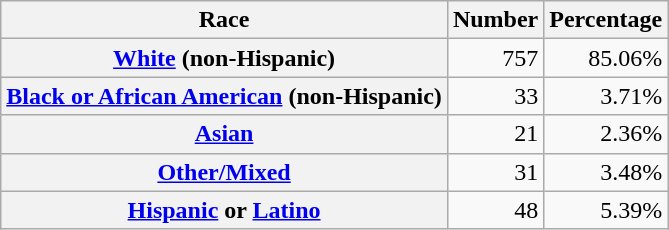<table class="wikitable" style="text-align:right">
<tr>
<th scope="col">Race</th>
<th scope="col">Number</th>
<th scope="col">Percentage</th>
</tr>
<tr>
<th scope="row"><a href='#'>White</a> (non-Hispanic)</th>
<td>757</td>
<td>85.06%</td>
</tr>
<tr>
<th scope="row"><a href='#'>Black or African American</a> (non-Hispanic)</th>
<td>33</td>
<td>3.71%</td>
</tr>
<tr>
<th scope="row"><a href='#'>Asian</a></th>
<td>21</td>
<td>2.36%</td>
</tr>
<tr>
<th scope="row"><a href='#'>Other/Mixed</a></th>
<td>31</td>
<td>3.48%</td>
</tr>
<tr>
<th scope="row"><a href='#'>Hispanic</a> or <a href='#'>Latino</a></th>
<td>48</td>
<td>5.39%</td>
</tr>
</table>
